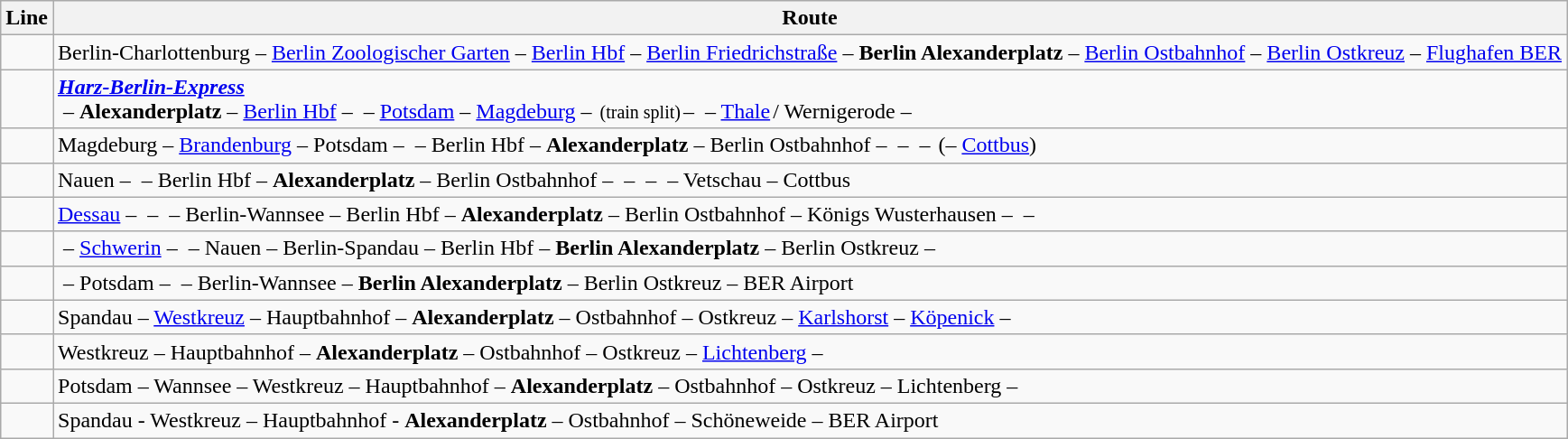<table class="wikitable">
<tr>
<th>Line</th>
<th>Route</th>
</tr>
<tr>
<td style="text-align:center;"></td>
<td>Berlin-Charlottenburg – <a href='#'>Berlin Zoologischer Garten</a> – <a href='#'>Berlin Hbf</a> – <a href='#'>Berlin Friedrichstraße</a> – <strong>Berlin Alexanderplatz</strong> – <a href='#'>Berlin Ostbahnhof</a> – <a href='#'>Berlin Ostkreuz</a> – <a href='#'>Flughafen BER</a></td>
</tr>
<tr>
<td style="text-align:center;"></td>
<td><strong><em><a href='#'>Harz-Berlin-Express</a></em></strong><br> – <strong>Alexanderplatz</strong> – <a href='#'>Berlin Hbf</a> –  – <a href='#'>Potsdam</a> – <a href='#'>Magdeburg</a> –  <small>(train split)</small> –  – <a href='#'>Thale</a> / Wernigerode – </td>
</tr>
<tr>
<td style="text-align:center;"></td>
<td>Magdeburg – <a href='#'>Brandenburg</a> – Potsdam –  – Berlin Hbf – <strong>Alexanderplatz</strong> – Berlin Ostbahnhof –  –  –  (– <a href='#'>Cottbus</a>)</td>
</tr>
<tr>
<td style="text-align:center;"></td>
<td>Nauen –  – Berlin Hbf – <strong>Alexanderplatz</strong> – Berlin Ostbahnhof –  –  –  – Vetschau – Cottbus</td>
</tr>
<tr>
<td style="text-align:center;"></td>
<td><a href='#'>Dessau</a> –  –  – Berlin-Wannsee – Berlin Hbf – <strong>Alexanderplatz</strong> – Berlin Ostbahnhof – Königs Wusterhausen –  – </td>
</tr>
<tr>
<td style="text-align:center;"></td>
<td> – <a href='#'>Schwerin</a> –  – Nauen – Berlin-Spandau – Berlin Hbf – <strong>Berlin Alexanderplatz</strong> – Berlin Ostkreuz – </td>
</tr>
<tr>
<td align="center"></td>
<td> – Potsdam –  – Berlin-Wannsee – <strong>Berlin Alexanderplatz</strong> – Berlin Ostkreuz – BER Airport</td>
</tr>
<tr>
<td style="text-align:center;"></td>
<td>Spandau – <a href='#'>Westkreuz</a> – Hauptbahnhof – <strong>Alexanderplatz</strong> – Ostbahnhof – Ostkreuz – <a href='#'>Karlshorst</a> – <a href='#'>Köpenick</a> – </td>
</tr>
<tr>
<td style="text-align:center;"></td>
<td>Westkreuz – Hauptbahnhof – <strong>Alexanderplatz</strong> – Ostbahnhof – Ostkreuz – <a href='#'>Lichtenberg</a> – </td>
</tr>
<tr>
<td style="text-align:center;"></td>
<td>Potsdam – Wannsee – Westkreuz – Hauptbahnhof – <strong>Alexanderplatz</strong> – Ostbahnhof – Ostkreuz – Lichtenberg – </td>
</tr>
<tr>
<td style="text-align:center;"></td>
<td>Spandau - Westkreuz – Hauptbahnhof - <strong>Alexanderplatz</strong> – Ostbahnhof – Schöneweide – BER Airport</td>
</tr>
</table>
